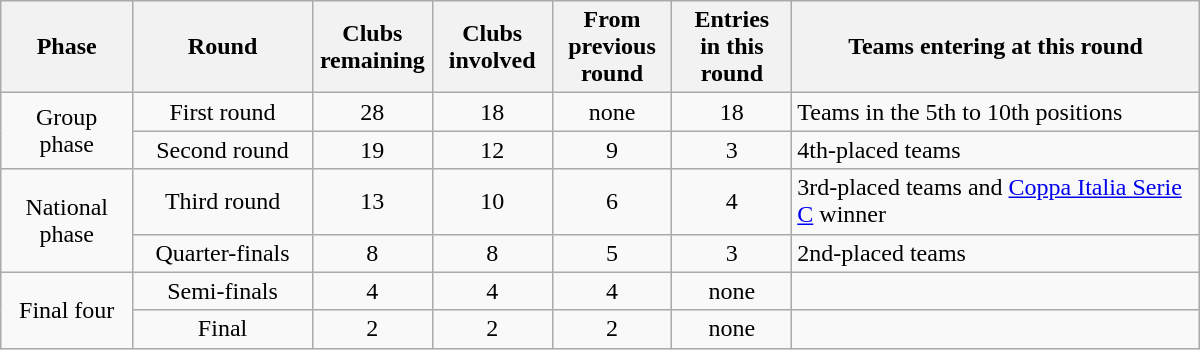<table class="wikitable" style="text-align: center; font-size: 100%; width: 800px;">
<tr>
<th>Phase</th>
<th width=15%>Round</th>
<th width=10%>Clubs remaining</th>
<th width=10%>Clubs involved</th>
<th width=10%>From previous round</th>
<th width=10%>Entries in this round</th>
<th width=34%>Teams entering at this round</th>
</tr>
<tr>
<td rowspan="2">Group phase</td>
<td>First round</td>
<td>28</td>
<td>18</td>
<td>none</td>
<td>18</td>
<td align="left">Teams in the 5th to 10th positions</td>
</tr>
<tr>
<td>Second round</td>
<td>19</td>
<td>12</td>
<td>9</td>
<td>3</td>
<td align="left">4th-placed teams</td>
</tr>
<tr>
<td rowspan="2">National phase</td>
<td>Third round</td>
<td>13</td>
<td>10</td>
<td>6</td>
<td>4</td>
<td align="left">3rd-placed teams and <a href='#'>Coppa Italia Serie C</a> winner</td>
</tr>
<tr>
<td>Quarter-finals</td>
<td>8</td>
<td>8</td>
<td>5</td>
<td>3</td>
<td align="left">2nd-placed teams</td>
</tr>
<tr>
<td rowspan="2">Final four</td>
<td>Semi-finals</td>
<td>4</td>
<td>4</td>
<td>4</td>
<td>none</td>
<td align="left"></td>
</tr>
<tr>
<td>Final</td>
<td>2</td>
<td>2</td>
<td>2</td>
<td>none</td>
<td align="left"></td>
</tr>
</table>
